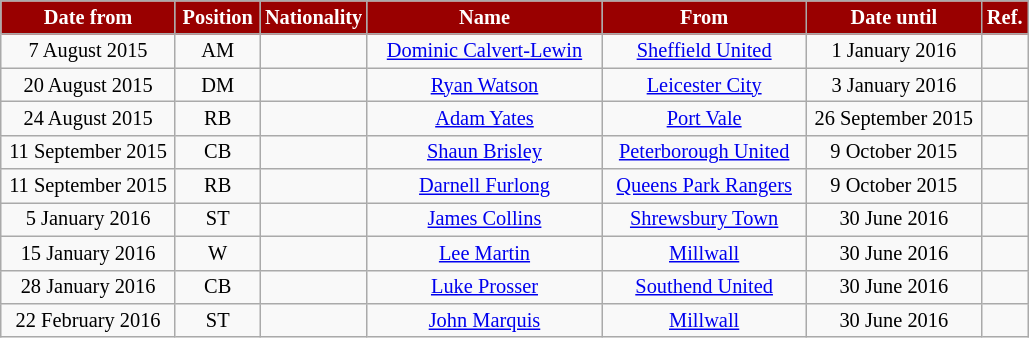<table class="wikitable"  style="text-align:center; font-size:85%; ">
<tr>
<th style="background:#990000; color:white; width:110px;">Date from</th>
<th style="background:#990000; color:white; width:50px;">Position</th>
<th style="background:#990000; color:white; width:50px;">Nationality</th>
<th style="background:#990000; color:white; width:150px;">Name</th>
<th style="background:#990000; color:white; width:130px;">From</th>
<th style="background:#990000; color:white; width:110px;">Date until</th>
<th style="background:#990000; color:white; width:25px;">Ref.</th>
</tr>
<tr>
<td>7 August 2015</td>
<td>AM</td>
<td></td>
<td><a href='#'>Dominic Calvert-Lewin</a></td>
<td><a href='#'>Sheffield United</a></td>
<td>1 January 2016</td>
<td></td>
</tr>
<tr>
<td>20 August 2015</td>
<td>DM</td>
<td></td>
<td><a href='#'>Ryan Watson</a></td>
<td><a href='#'>Leicester City</a></td>
<td>3 January 2016</td>
<td></td>
</tr>
<tr>
<td>24 August 2015</td>
<td>RB</td>
<td></td>
<td><a href='#'>Adam Yates</a></td>
<td><a href='#'>Port Vale</a></td>
<td>26 September 2015</td>
<td></td>
</tr>
<tr>
<td>11 September 2015</td>
<td>CB</td>
<td></td>
<td><a href='#'>Shaun Brisley</a></td>
<td><a href='#'>Peterborough United</a></td>
<td>9 October 2015</td>
<td></td>
</tr>
<tr>
<td>11 September 2015</td>
<td>RB</td>
<td></td>
<td><a href='#'>Darnell Furlong</a></td>
<td><a href='#'>Queens Park Rangers</a></td>
<td>9 October 2015</td>
<td></td>
</tr>
<tr>
<td>5 January 2016</td>
<td>ST</td>
<td></td>
<td><a href='#'>James Collins</a></td>
<td><a href='#'>Shrewsbury Town</a></td>
<td>30 June 2016</td>
<td></td>
</tr>
<tr>
<td>15 January 2016</td>
<td>W</td>
<td></td>
<td><a href='#'>Lee Martin</a></td>
<td><a href='#'>Millwall</a></td>
<td>30 June 2016</td>
<td></td>
</tr>
<tr>
<td>28 January 2016</td>
<td>CB</td>
<td></td>
<td><a href='#'>Luke Prosser</a></td>
<td><a href='#'>Southend United</a></td>
<td>30 June 2016</td>
<td></td>
</tr>
<tr>
<td>22 February 2016</td>
<td>ST</td>
<td></td>
<td><a href='#'>John Marquis</a></td>
<td><a href='#'>Millwall</a></td>
<td>30 June 2016</td>
<td></td>
</tr>
</table>
